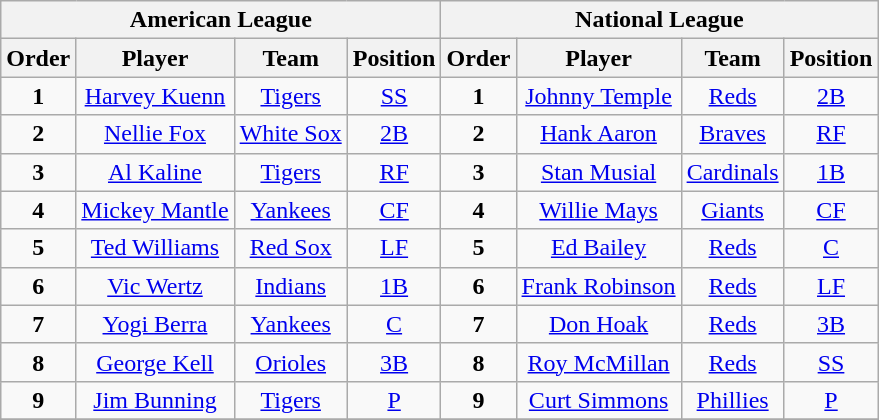<table class="wikitable" style="font-size: 100%; text-align:right;">
<tr>
<th colspan="4">American League</th>
<th colspan="4">National League</th>
</tr>
<tr>
<th>Order</th>
<th>Player</th>
<th>Team</th>
<th>Position</th>
<th>Order</th>
<th>Player</th>
<th>Team</th>
<th>Position</th>
</tr>
<tr>
<td align="center"><strong>1</strong></td>
<td align="center"><a href='#'>Harvey Kuenn</a></td>
<td align="center"><a href='#'>Tigers</a></td>
<td align="center"><a href='#'>SS</a></td>
<td align="center"><strong>1</strong></td>
<td align="center"><a href='#'>Johnny Temple</a></td>
<td align="center"><a href='#'>Reds</a></td>
<td align="center"><a href='#'>2B</a></td>
</tr>
<tr>
<td align="center"><strong>2</strong></td>
<td align="center"><a href='#'>Nellie Fox</a></td>
<td align="center"><a href='#'>White Sox</a></td>
<td align="center"><a href='#'>2B</a></td>
<td align="center"><strong>2</strong></td>
<td align="center"><a href='#'>Hank Aaron</a></td>
<td align="center"><a href='#'>Braves</a></td>
<td align="center"><a href='#'>RF</a></td>
</tr>
<tr>
<td align="center"><strong>3</strong></td>
<td align="center"><a href='#'>Al Kaline</a></td>
<td align="center"><a href='#'>Tigers</a></td>
<td align="center"><a href='#'>RF</a></td>
<td align="center"><strong>3</strong></td>
<td align="center"><a href='#'>Stan Musial</a></td>
<td align="center"><a href='#'>Cardinals</a></td>
<td align="center"><a href='#'>1B</a></td>
</tr>
<tr>
<td align="center"><strong>4</strong></td>
<td align="center"><a href='#'>Mickey Mantle</a></td>
<td align="center"><a href='#'>Yankees</a></td>
<td align="center"><a href='#'>CF</a></td>
<td align="center"><strong>4</strong></td>
<td align="center"><a href='#'>Willie Mays</a></td>
<td align="center"><a href='#'>Giants</a></td>
<td align="center"><a href='#'>CF</a></td>
</tr>
<tr>
<td align="center"><strong>5</strong></td>
<td align="center"><a href='#'>Ted Williams</a></td>
<td align="center"><a href='#'>Red Sox</a></td>
<td align="center"><a href='#'>LF</a></td>
<td align="center"><strong>5</strong></td>
<td align="center"><a href='#'>Ed Bailey</a></td>
<td align="center"><a href='#'>Reds</a></td>
<td align="center"><a href='#'>C</a></td>
</tr>
<tr>
<td align="center"><strong>6</strong></td>
<td align="center"><a href='#'>Vic Wertz</a></td>
<td align="center"><a href='#'>Indians</a></td>
<td align="center"><a href='#'>1B</a></td>
<td align="center"><strong>6</strong></td>
<td align="center"><a href='#'>Frank Robinson</a></td>
<td align="center"><a href='#'>Reds</a></td>
<td align="center"><a href='#'>LF</a></td>
</tr>
<tr>
<td align="center"><strong>7</strong></td>
<td align="center"><a href='#'>Yogi Berra</a></td>
<td align="center"><a href='#'>Yankees</a></td>
<td align="center"><a href='#'>C</a></td>
<td align="center"><strong>7</strong></td>
<td align="center"><a href='#'>Don Hoak</a></td>
<td align="center"><a href='#'>Reds</a></td>
<td align="center"><a href='#'>3B</a></td>
</tr>
<tr>
<td align="center"><strong>8</strong></td>
<td align="center"><a href='#'>George Kell</a></td>
<td align="center"><a href='#'>Orioles</a></td>
<td align="center"><a href='#'>3B</a></td>
<td align="center"><strong>8</strong></td>
<td align="center"><a href='#'>Roy McMillan</a></td>
<td align="center"><a href='#'>Reds</a></td>
<td align="center"><a href='#'>SS</a></td>
</tr>
<tr>
<td align="center"><strong>9</strong></td>
<td align="center"><a href='#'>Jim Bunning</a></td>
<td align="center"><a href='#'>Tigers</a></td>
<td align="center"><a href='#'>P</a></td>
<td align="center"><strong>9</strong></td>
<td align="center"><a href='#'>Curt Simmons</a></td>
<td align="center"><a href='#'>Phillies</a></td>
<td align="center"><a href='#'>P</a></td>
</tr>
<tr>
</tr>
</table>
